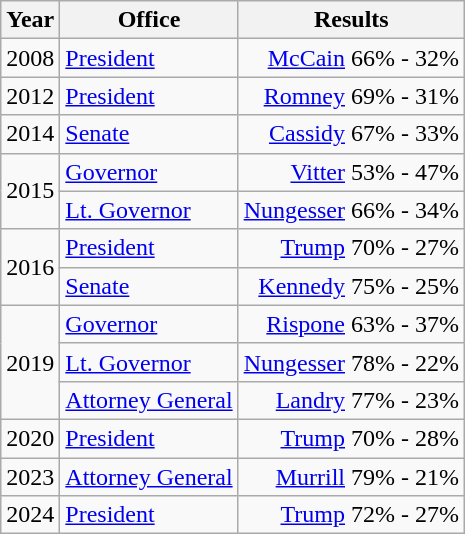<table class=wikitable>
<tr>
<th>Year</th>
<th>Office</th>
<th>Results</th>
</tr>
<tr>
<td>2008</td>
<td><a href='#'>President</a></td>
<td align="right" ><a href='#'>McCain</a> 66% - 32%</td>
</tr>
<tr>
<td>2012</td>
<td><a href='#'>President</a></td>
<td align="right" ><a href='#'>Romney</a> 69% - 31%</td>
</tr>
<tr>
<td>2014</td>
<td><a href='#'>Senate</a></td>
<td align="right" ><a href='#'>Cassidy</a> 67% - 33%</td>
</tr>
<tr>
<td rowspan=2>2015</td>
<td><a href='#'>Governor</a></td>
<td align="right" ><a href='#'>Vitter</a> 53% - 47%</td>
</tr>
<tr>
<td><a href='#'>Lt. Governor</a></td>
<td align="right" ><a href='#'>Nungesser</a> 66% - 34%</td>
</tr>
<tr>
<td rowspan=2>2016</td>
<td><a href='#'>President</a></td>
<td align="right" ><a href='#'>Trump</a> 70% - 27%</td>
</tr>
<tr>
<td><a href='#'>Senate</a></td>
<td align="right" ><a href='#'>Kennedy</a> 75% - 25%</td>
</tr>
<tr>
<td rowspan=3>2019</td>
<td><a href='#'>Governor</a></td>
<td align="right" ><a href='#'>Rispone</a> 63% - 37%</td>
</tr>
<tr>
<td><a href='#'>Lt. Governor</a></td>
<td align="right" ><a href='#'>Nungesser</a> 78% - 22%</td>
</tr>
<tr>
<td><a href='#'>Attorney General</a></td>
<td align="right" ><a href='#'>Landry</a> 77% - 23%</td>
</tr>
<tr>
<td>2020</td>
<td><a href='#'>President</a></td>
<td align="right" ><a href='#'>Trump</a> 70% - 28%</td>
</tr>
<tr>
<td>2023</td>
<td><a href='#'>Attorney General</a></td>
<td align="right" ><a href='#'>Murrill</a> 79% - 21%</td>
</tr>
<tr>
<td>2024</td>
<td><a href='#'>President</a></td>
<td align="right" ><a href='#'>Trump</a> 72% - 27%</td>
</tr>
</table>
